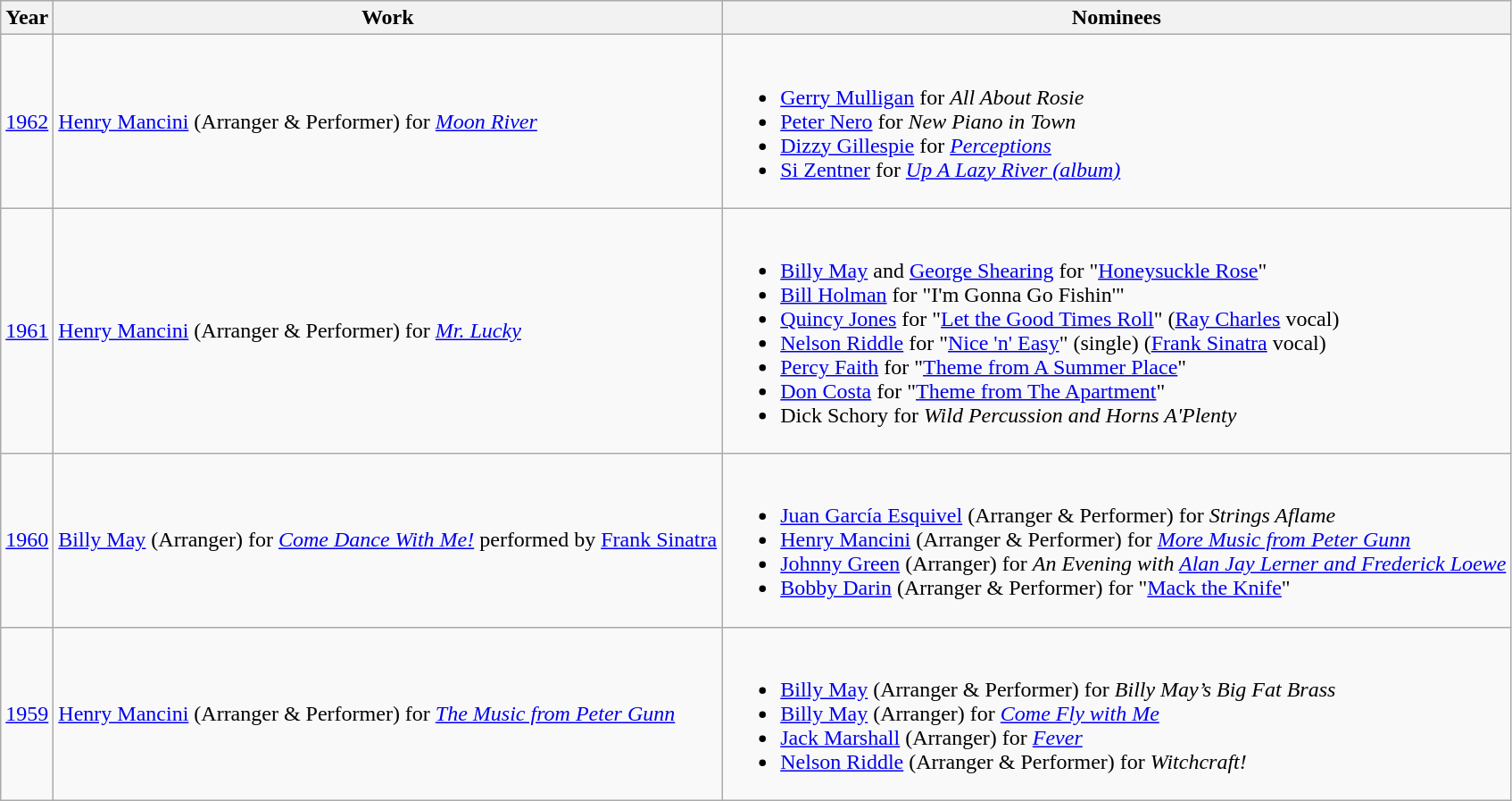<table class="wikitable sortable">
<tr>
<th scope="col">Year</th>
<th scope="col">Work</th>
<th scope="col">Nominees</th>
</tr>
<tr>
<td><a href='#'>1962</a></td>
<td><a href='#'>Henry Mancini</a> (Arranger & Performer) for <em><a href='#'>Moon River</a></em></td>
<td><br><ul><li><a href='#'>Gerry Mulligan</a> for <em>All About Rosie</em></li><li><a href='#'>Peter Nero</a> for <em>New Piano in Town</em></li><li><a href='#'>Dizzy Gillespie</a> for <em><a href='#'>Perceptions</a></em></li><li><a href='#'>Si Zentner</a> for <em><a href='#'>Up A Lazy River (album)</a></em></li></ul></td>
</tr>
<tr>
<td><a href='#'>1961</a></td>
<td><a href='#'>Henry Mancini</a> (Arranger & Performer) for <em><a href='#'>Mr. Lucky</a></em></td>
<td><br><ul><li><a href='#'>Billy May</a> and <a href='#'>George Shearing</a> for "<a href='#'>Honeysuckle Rose</a>"</li><li><a href='#'>Bill Holman</a> for "I'm Gonna Go Fishin'"</li><li><a href='#'>Quincy Jones</a> for "<a href='#'>Let the Good Times Roll</a>" (<a href='#'>Ray Charles</a> vocal)</li><li><a href='#'>Nelson Riddle</a> for "<a href='#'>Nice 'n' Easy</a>" (single) (<a href='#'>Frank Sinatra</a> vocal)</li><li><a href='#'>Percy Faith</a> for "<a href='#'>Theme from A Summer Place</a>"</li><li><a href='#'>Don Costa</a> for "<a href='#'>Theme from The Apartment</a>"</li><li>Dick Schory for <em>Wild Percussion and Horns A'Plenty</em></li></ul></td>
</tr>
<tr>
<td><a href='#'>1960</a></td>
<td><a href='#'>Billy May</a> (Arranger) for <em><a href='#'>Come Dance With Me!</a></em> performed by <a href='#'>Frank Sinatra</a></td>
<td><br><ul><li><a href='#'>Juan García Esquivel</a> (Arranger & Performer) for <em>Strings Aflame</em></li><li><a href='#'>Henry Mancini</a> (Arranger & Performer) for <em><a href='#'>More Music from Peter Gunn</a></em></li><li><a href='#'>Johnny Green</a> (Arranger) for <em>An Evening with <a href='#'>Alan Jay Lerner and Frederick Loewe</a></em></li><li><a href='#'>Bobby Darin</a> (Arranger & Performer) for "<a href='#'>Mack the Knife</a>"</li></ul></td>
</tr>
<tr>
<td><a href='#'>1959</a></td>
<td><a href='#'>Henry Mancini</a> (Arranger & Performer) for <em><a href='#'>The Music from Peter Gunn</a></em></td>
<td><br><ul><li><a href='#'>Billy May</a> (Arranger & Performer) for <em>Billy May’s Big Fat Brass</em></li><li><a href='#'>Billy May</a> (Arranger) for <em><a href='#'>Come Fly with Me</a></em></li><li><a href='#'>Jack Marshall</a> (Arranger) for <em><a href='#'>Fever</a></em></li><li><a href='#'>Nelson Riddle</a> (Arranger & Performer) for <em>Witchcraft!</em></li></ul></td>
</tr>
</table>
